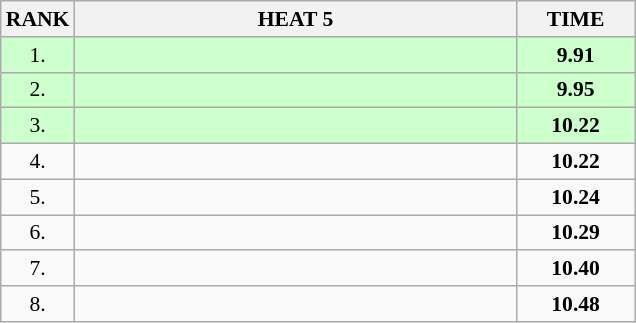<table class="wikitable" style="border-collapse: collapse; font-size: 90%;">
<tr>
<th>RANK</th>
<th style="width: 20em">HEAT 5</th>
<th style="width: 5em">TIME</th>
</tr>
<tr style="background:#ccffcc;">
<td align="center">1.</td>
<td></td>
<td align="center"><strong>9.91</strong></td>
</tr>
<tr style="background:#ccffcc;">
<td align="center">2.</td>
<td></td>
<td align="center"><strong>9.95</strong></td>
</tr>
<tr style="background:#ccffcc;">
<td align="center">3.</td>
<td></td>
<td align="center"><strong>10.22</strong></td>
</tr>
<tr>
<td align="center">4.</td>
<td></td>
<td align="center"><strong>10.22</strong></td>
</tr>
<tr>
<td align="center">5.</td>
<td></td>
<td align="center"><strong>10.24</strong></td>
</tr>
<tr>
<td align="center">6.</td>
<td></td>
<td align="center"><strong>10.29</strong></td>
</tr>
<tr>
<td align="center">7.</td>
<td></td>
<td align="center"><strong>10.40</strong></td>
</tr>
<tr>
<td align="center">8.</td>
<td></td>
<td align="center"><strong>10.48</strong></td>
</tr>
</table>
